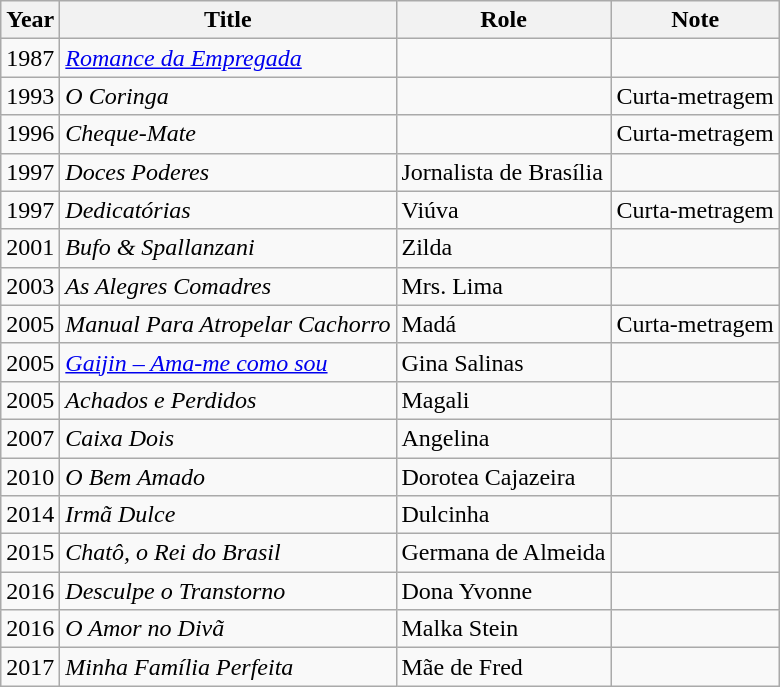<table class="wikitable">
<tr>
<th>Year</th>
<th>Title</th>
<th>Role</th>
<th>Note</th>
</tr>
<tr>
<td>1987</td>
<td><em><a href='#'>Romance da Empregada</a></em></td>
<td></td>
<td></td>
</tr>
<tr>
<td>1993</td>
<td><em>O Coringa</em></td>
<td></td>
<td>Curta-metragem</td>
</tr>
<tr>
<td>1996</td>
<td><em>Cheque-Mate</em></td>
<td></td>
<td>Curta-metragem</td>
</tr>
<tr>
<td>1997</td>
<td><em>Doces Poderes</em></td>
<td>Jornalista de Brasília</td>
<td></td>
</tr>
<tr>
<td>1997</td>
<td><em>Dedicatórias</em></td>
<td>Viúva</td>
<td>Curta-metragem</td>
</tr>
<tr>
<td>2001</td>
<td><em>Bufo &amp; Spallanzani</em></td>
<td>Zilda</td>
<td></td>
</tr>
<tr>
<td>2003</td>
<td><em>As Alegres Comadres</em></td>
<td>Mrs. Lima</td>
<td></td>
</tr>
<tr>
<td>2005</td>
<td><em>Manual Para Atropelar Cachorro </em></td>
<td>Madá</td>
<td>Curta-metragem</td>
</tr>
<tr>
<td>2005</td>
<td><em><a href='#'>Gaijin – Ama-me como sou</a></em></td>
<td>Gina Salinas</td>
<td></td>
</tr>
<tr>
<td>2005</td>
<td><em>Achados e Perdidos</em></td>
<td>Magali</td>
<td></td>
</tr>
<tr>
<td>2007</td>
<td><em>Caixa Dois</em></td>
<td>Angelina</td>
<td></td>
</tr>
<tr>
<td>2010</td>
<td><em>O Bem Amado</em></td>
<td>Dorotea Cajazeira</td>
<td></td>
</tr>
<tr>
<td>2014</td>
<td><em>Irmã Dulce</em></td>
<td>Dulcinha </td>
<td></td>
</tr>
<tr>
<td>2015</td>
<td><em>Chatô, o Rei do Brasil </em></td>
<td>Germana de Almeida</td>
<td></td>
</tr>
<tr>
<td>2016</td>
<td><em>Desculpe o Transtorno </em></td>
<td>Dona Yvonne</td>
<td></td>
</tr>
<tr>
<td>2016</td>
<td><em>O Amor no Divã</em></td>
<td>Malka Stein</td>
<td></td>
</tr>
<tr>
<td>2017</td>
<td><em>Minha Família Perfeita</em></td>
<td>Mãe de Fred</td>
<td></td>
</tr>
</table>
